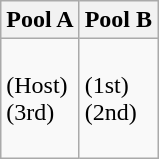<table class="wikitable">
<tr>
<th width=50%>Pool A</th>
<th width=50%>Pool B</th>
</tr>
<tr>
<td valign=top><br> (Host)<br>
 (3rd)<br>
<br>
</td>
<td><br> (1st)<br>
 (2nd)<br>
<br>
</td>
</tr>
</table>
